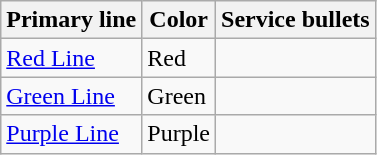<table class="wikitable">
<tr>
<th>Primary line</th>
<th>Color</th>
<th>Service bullets</th>
</tr>
<tr>
<td><a href='#'>Red Line</a></td>
<td>Red</td>
<td>  </td>
</tr>
<tr>
<td><a href='#'>Green Line</a></td>
<td>Green</td>
<td></td>
</tr>
<tr>
<td><a href='#'>Purple Line</a></td>
<td>Purple</td>
<td></td>
</tr>
</table>
